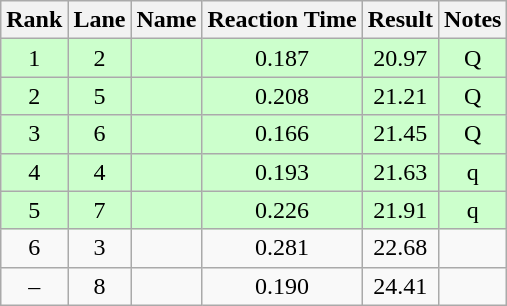<table class="wikitable" style="text-align:center">
<tr>
<th>Rank</th>
<th>Lane</th>
<th>Name</th>
<th>Reaction Time</th>
<th>Result</th>
<th>Notes</th>
</tr>
<tr bgcolor=ccffcc>
<td>1</td>
<td>2</td>
<td align="left"></td>
<td>0.187</td>
<td>20.97</td>
<td>Q</td>
</tr>
<tr bgcolor=ccffcc>
<td>2</td>
<td>5</td>
<td align="left"></td>
<td>0.208</td>
<td>21.21</td>
<td>Q</td>
</tr>
<tr bgcolor=ccffcc>
<td>3</td>
<td>6</td>
<td align="left"></td>
<td>0.166</td>
<td>21.45</td>
<td>Q</td>
</tr>
<tr bgcolor=ccffcc>
<td>4</td>
<td>4</td>
<td align="left"></td>
<td>0.193</td>
<td>21.63</td>
<td>q</td>
</tr>
<tr bgcolor=ccffcc>
<td>5</td>
<td>7</td>
<td align="left"></td>
<td>0.226</td>
<td>21.91</td>
<td>q</td>
</tr>
<tr>
<td>6</td>
<td>3</td>
<td align="left"></td>
<td>0.281</td>
<td>22.68</td>
<td></td>
</tr>
<tr>
<td>–</td>
<td>8</td>
<td align="left"></td>
<td>0.190</td>
<td>24.41</td>
<td></td>
</tr>
</table>
